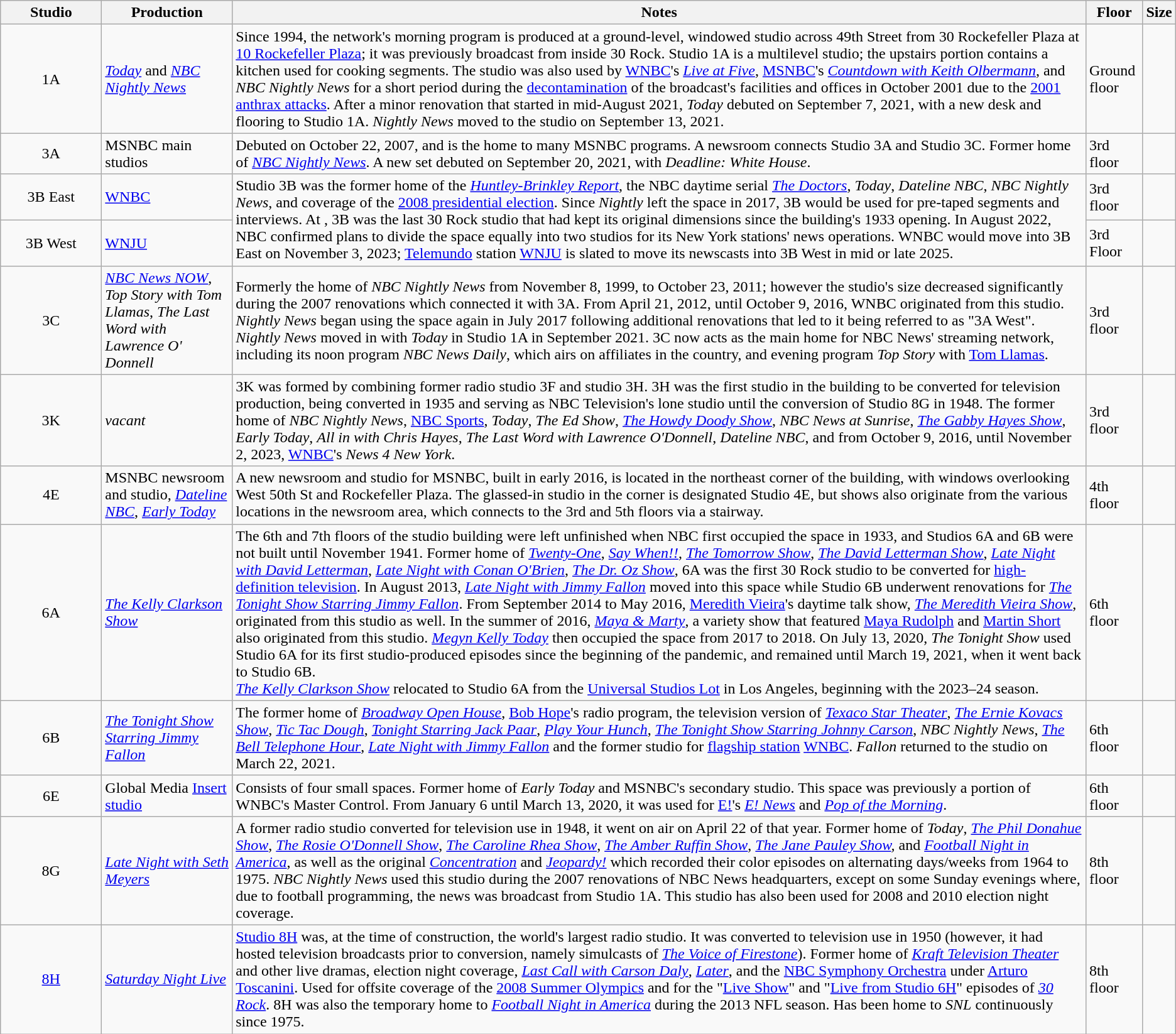<table class=wikitable>
<tr>
<th width=100>Studio</th>
<th>Production</th>
<th>Notes</th>
<th>Floor</th>
<th>Size</th>
</tr>
<tr>
<td align=center>1A</td>
<td><em><a href='#'>Today</a></em> and <em><a href='#'>NBC Nightly News</a></em></td>
<td>Since 1994, the network's morning program is produced at a ground-level, windowed studio across 49th Street from 30 Rockefeller Plaza at <a href='#'>10 Rockefeller Plaza</a>; it was previously broadcast from inside 30 Rock. Studio 1A is a multilevel studio; the upstairs portion contains a kitchen used for cooking segments. The studio was also used by <a href='#'>WNBC</a>'s <em><a href='#'>Live at Five</a></em>, <a href='#'>MSNBC</a>'s <em><a href='#'>Countdown with Keith Olbermann</a></em>, and <em>NBC Nightly News</em> for a short period during the <a href='#'>decontamination</a> of the broadcast's facilities and offices in October 2001 due to the <a href='#'>2001 anthrax attacks</a>. After a minor renovation that started in mid-August 2021, <em>Today</em> debuted on September 7, 2021, with a new desk and flooring to Studio 1A. <em>Nightly News</em> moved to the studio on September 13, 2021.</td>
<td>Ground floor</td>
<td></td>
</tr>
<tr>
<td align=center>3A</td>
<td>MSNBC main studios</td>
<td>Debuted on October 22, 2007, and is the home to many MSNBC programs. A newsroom connects Studio 3A and Studio 3C. Former home of <em><a href='#'>NBC Nightly News</a></em>. A new set debuted on September 20, 2021, with <em>Deadline: White House</em>.</td>
<td>3rd floor</td>
<td></td>
</tr>
<tr>
<td align=center>3B East</td>
<td><a href='#'>WNBC</a></td>
<td rowspan="2">Studio 3B was the former home of the <em><a href='#'>Huntley-Brinkley Report</a></em>, the NBC daytime serial <em><a href='#'>The Doctors</a></em>, <em>Today</em>, <em>Dateline NBC</em>, <em>NBC Nightly News</em>, and coverage of the <a href='#'>2008 presidential election</a>. Since <em>Nightly</em> left the space in 2017, 3B would be used for pre-taped segments and interviews. At , 3B was the last 30 Rock studio that had kept its original dimensions since the building's 1933 opening. In August 2022, NBC confirmed plans to divide the space equally into two studios for its New York stations' news operations. WNBC would move into 3B East on November 3, 2023; <a href='#'>Telemundo</a> station <a href='#'>WNJU</a> is slated to move its newscasts into 3B West in mid or late 2025.</td>
<td>3rd floor</td>
<td></td>
</tr>
<tr>
<td align=center>3B West</td>
<td><a href='#'>WNJU</a></td>
<td>3rd Floor</td>
<td></td>
</tr>
<tr>
<td align=center>3C</td>
<td><em><a href='#'>NBC News NOW</a></em>, <em>Top Story with Tom Llamas</em>, <em>The Last Word with Lawrence O' Donnell</em></td>
<td>Formerly the home of <em>NBC Nightly News</em> from November 8, 1999, to October 23, 2011; however the studio's size decreased significantly during the 2007 renovations which connected it with 3A. From April 21, 2012, until October 9, 2016, WNBC originated from this studio. <em>Nightly News</em> began using the space again in July 2017 following additional renovations that led to it being referred to as "3A West". <em>Nightly News</em> moved in with <em>Today</em> in Studio 1A in September 2021. 3C now acts as the main home for NBC News' streaming network, including its noon program <em>NBC News Daily</em>, which airs on affiliates in the country, and evening program <em>Top Story</em> with <a href='#'>Tom Llamas</a>.</td>
<td>3rd floor</td>
<td></td>
</tr>
<tr>
<td align=center>3K</td>
<td><em>vacant</em></td>
<td>3K was formed by combining former radio studio 3F and studio 3H. 3H was the first studio in the building to be converted for television production, being converted in 1935 and serving as NBC Television's lone studio until the conversion of Studio 8G in 1948. The former home of <em>NBC Nightly News</em>, <a href='#'>NBC Sports</a>, <em>Today</em>, <em>The Ed Show</em>, <em><a href='#'>The Howdy Doody Show</a></em>, <em>NBC News at Sunrise</em>, <em><a href='#'>The Gabby Hayes Show</a></em>, <em>Early Today</em>, <em>All in with Chris Hayes</em>, <em>The Last Word with Lawrence O'Donnell</em>, <em>Dateline NBC</em>, and from October 9, 2016, until November 2, 2023, <a href='#'>WNBC</a>'s <em>News 4 New York</em>.</td>
<td>3rd floor</td>
<td></td>
</tr>
<tr>
<td align=center>4E</td>
<td>MSNBC newsroom and studio, <em><a href='#'>Dateline NBC</a></em>, <em><a href='#'>Early Today</a></em></td>
<td>A new newsroom and studio for MSNBC, built in early 2016, is located in the northeast corner of the building, with windows overlooking West 50th St and Rockefeller Plaza. The glassed-in studio in the corner is designated Studio 4E, but shows also originate from the various locations in the newsroom area, which connects to the 3rd and 5th floors via a stairway.</td>
<td>4th floor</td>
<td></td>
</tr>
<tr>
<td align=center>6A</td>
<td><em><a href='#'>The Kelly Clarkson Show</a></em></td>
<td>The 6th and 7th floors of the studio building were left unfinished when NBC first occupied the space in 1933, and Studios 6A and 6B were not built until November 1941. Former home of <em><a href='#'>Twenty-One</a></em>, <em><a href='#'>Say When!!</a></em>, <em><a href='#'>The Tomorrow Show</a></em>, <em><a href='#'>The David Letterman Show</a></em>, <em><a href='#'>Late Night with David Letterman</a></em>, <em><a href='#'>Late Night with Conan O'Brien</a></em>, <em><a href='#'>The Dr. Oz Show</a></em>, 6A was the first 30 Rock studio to be converted for <a href='#'>high-definition television</a>. In August 2013, <em><a href='#'>Late Night with Jimmy Fallon</a></em> moved into this space while Studio 6B underwent renovations for <em><a href='#'>The Tonight Show Starring Jimmy Fallon</a></em>. From September 2014 to May 2016, <a href='#'>Meredith Vieira</a>'s daytime talk show, <em><a href='#'>The Meredith Vieira Show</a></em>, originated from this studio as well. In the summer of 2016, <em><a href='#'>Maya & Marty</a></em>, a variety show that featured <a href='#'>Maya Rudolph</a> and <a href='#'>Martin Short</a> also originated from this studio. <em><a href='#'>Megyn Kelly Today</a></em> then occupied the space from 2017 to 2018. On July 13, 2020, <em>The Tonight Show</em> used Studio 6A for its first studio-produced episodes since the beginning of the pandemic, and remained until March 19, 2021, when it went back to Studio 6B.<br><em><a href='#'>The Kelly Clarkson Show</a></em> relocated to Studio 6A from the <a href='#'>Universal Studios Lot</a> in Los Angeles, beginning with the 2023–24 season.</td>
<td>6th floor</td>
<td></td>
</tr>
<tr>
<td align=center>6B</td>
<td><em><a href='#'>The Tonight Show Starring Jimmy Fallon</a></em></td>
<td>The former home of <em><a href='#'>Broadway Open House</a></em>, <a href='#'>Bob Hope</a>'s radio program, the television version of <em><a href='#'>Texaco Star Theater</a></em>, <em><a href='#'>The Ernie Kovacs Show</a></em>, <em><a href='#'>Tic Tac Dough</a></em>, <em><a href='#'>Tonight Starring Jack Paar</a></em>, <em><a href='#'>Play Your Hunch</a></em>, <em><a href='#'>The Tonight Show Starring Johnny Carson</a></em>, <em>NBC Nightly News</em>, <em><a href='#'>The Bell Telephone Hour</a></em>, <em><a href='#'>Late Night with Jimmy Fallon</a></em> and the former studio for <a href='#'>flagship station</a> <a href='#'>WNBC</a>. <em>Fallon</em> returned to the studio on March 22, 2021.</td>
<td>6th floor</td>
<td></td>
</tr>
<tr>
<td align=center>6E</td>
<td>Global Media <a href='#'>Insert studio</a></td>
<td>Consists of four small spaces. Former home of <em>Early Today</em> and MSNBC's secondary studio. This space was previously a portion of WNBC's Master Control. From January 6 until March 13, 2020, it was used for <a href='#'>E!</a>'s <em><a href='#'>E! News</a></em> and <em><a href='#'>Pop of the Morning</a></em>.</td>
<td>6th floor</td>
<td></td>
</tr>
<tr>
<td align=center>8G</td>
<td><em><a href='#'>Late Night with Seth Meyers</a></em></td>
<td>A former radio studio converted for television use in 1948, it went on air on April 22 of that year. Former home of <em>Today</em>,  <em><a href='#'>The Phil Donahue Show</a></em>, <em><a href='#'>The Rosie O'Donnell Show</a></em>, <em><a href='#'>The Caroline Rhea Show</a></em>, <em><a href='#'>The Amber Ruffin Show</a></em>, <em><a href='#'>The Jane Pauley Show</a>,</em> and <em><a href='#'>Football Night in America</a></em>, as well as the original <em><a href='#'>Concentration</a></em> and <em><a href='#'>Jeopardy!</a></em> which recorded their color episodes on alternating days/weeks from 1964 to 1975. <em>NBC Nightly News</em> used this studio during the 2007 renovations of NBC News headquarters, except on some Sunday evenings where, due to football programming, the news was broadcast from Studio 1A. This studio has also been used for 2008 and 2010 election night coverage.</td>
<td>8th floor</td>
<td></td>
</tr>
<tr>
<td align=center><a href='#'>8H</a></td>
<td><em><a href='#'>Saturday Night Live</a></em></td>
<td><a href='#'>Studio 8H</a> was, at the time of construction, the world's largest radio studio. It was converted to television use in 1950 (however, it had hosted television broadcasts prior to conversion, namely simulcasts of <em><a href='#'>The Voice of Firestone</a></em>). Former home of <em><a href='#'>Kraft Television Theater</a></em> and other live dramas, election night coverage, <em><a href='#'>Last Call with Carson Daly</a></em>, <em><a href='#'>Later</a></em>, and the <a href='#'>NBC Symphony Orchestra</a> under <a href='#'>Arturo Toscanini</a>. Used for offsite coverage of the <a href='#'>2008 Summer Olympics</a> and for the "<a href='#'>Live Show</a>" and "<a href='#'>Live from Studio 6H</a>" episodes of <em><a href='#'>30 Rock</a></em>. 8H was also the temporary home to <em><a href='#'>Football Night in America</a></em> during the 2013 NFL season. Has been home to <em>SNL</em> continuously since 1975.</td>
<td>8th floor</td>
<td></td>
</tr>
</table>
